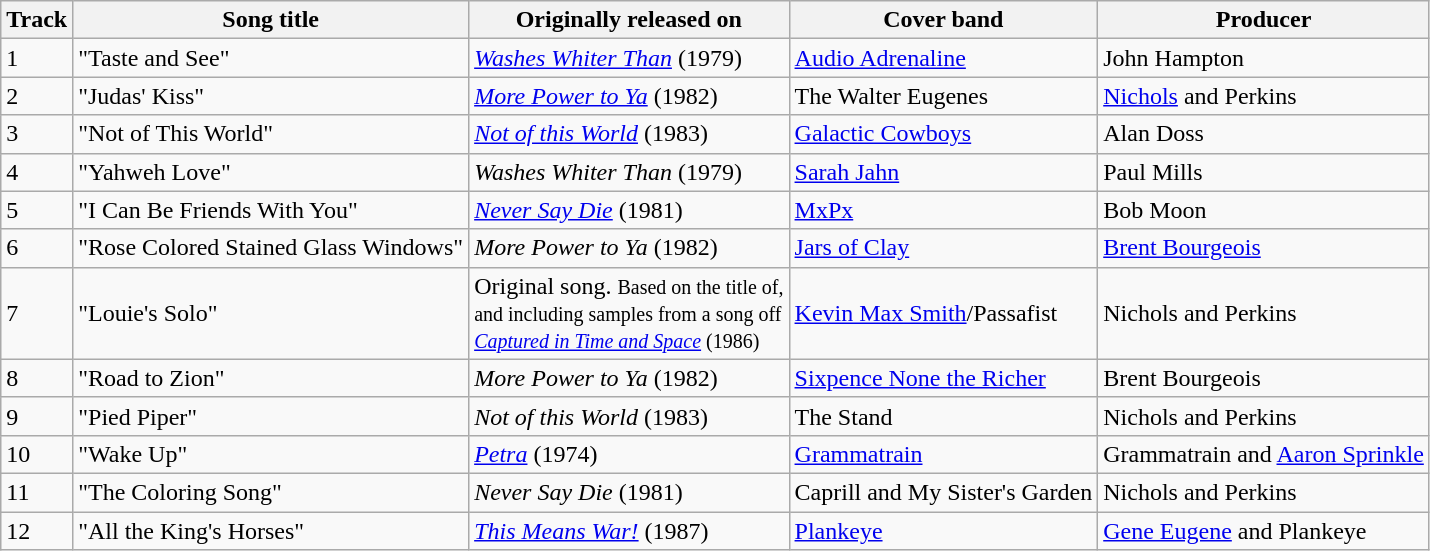<table class="wikitable">
<tr>
<th>Track</th>
<th>Song title</th>
<th>Originally released on</th>
<th>Cover band</th>
<th>Producer</th>
</tr>
<tr>
<td>1</td>
<td>"Taste and See"</td>
<td><em><a href='#'>Washes Whiter Than</a></em> (1979)</td>
<td><a href='#'>Audio Adrenaline</a></td>
<td>John Hampton</td>
</tr>
<tr>
<td>2</td>
<td>"Judas' Kiss"</td>
<td><em><a href='#'>More Power to Ya</a></em> (1982)</td>
<td>The Walter Eugenes</td>
<td><a href='#'>Nichols</a> and Perkins</td>
</tr>
<tr>
<td>3</td>
<td>"Not of This World"</td>
<td><em><a href='#'>Not of this World</a></em> (1983)</td>
<td><a href='#'>Galactic Cowboys</a></td>
<td>Alan Doss</td>
</tr>
<tr>
<td>4</td>
<td>"Yahweh Love"</td>
<td><em>Washes Whiter Than</em> (1979)</td>
<td><a href='#'>Sarah Jahn</a></td>
<td>Paul Mills</td>
</tr>
<tr>
<td>5</td>
<td>"I Can Be Friends With You"</td>
<td><em><a href='#'>Never Say Die</a></em> (1981)</td>
<td><a href='#'>MxPx</a></td>
<td>Bob Moon</td>
</tr>
<tr>
<td>6</td>
<td>"Rose Colored Stained Glass Windows"</td>
<td><em>More Power to Ya</em> (1982)</td>
<td><a href='#'>Jars of Clay</a></td>
<td><a href='#'>Brent Bourgeois</a></td>
</tr>
<tr>
<td>7</td>
<td>"Louie's Solo"</td>
<td>Original song. <small>Based on the title of,<br>and including samples from a song off<br><em><a href='#'>Captured in Time and Space</a></em> (1986)</small></td>
<td><a href='#'>Kevin Max Smith</a>/Passafist</td>
<td>Nichols and Perkins</td>
</tr>
<tr>
<td>8</td>
<td>"Road to Zion"</td>
<td><em>More Power to Ya</em> (1982)</td>
<td><a href='#'>Sixpence None the Richer</a></td>
<td>Brent Bourgeois</td>
</tr>
<tr>
<td>9</td>
<td>"Pied Piper"</td>
<td><em>Not of this World</em> (1983)</td>
<td>The Stand</td>
<td>Nichols and Perkins</td>
</tr>
<tr>
<td>10</td>
<td>"Wake Up"</td>
<td><em><a href='#'>Petra</a></em> (1974)</td>
<td><a href='#'>Grammatrain</a></td>
<td>Grammatrain and <a href='#'>Aaron Sprinkle</a></td>
</tr>
<tr>
<td>11</td>
<td>"The Coloring Song"</td>
<td><em>Never Say Die</em> (1981)</td>
<td>Caprill and My Sister's Garden</td>
<td>Nichols and Perkins</td>
</tr>
<tr>
<td>12</td>
<td>"All the King's Horses"</td>
<td><em><a href='#'>This Means War!</a></em> (1987)</td>
<td><a href='#'>Plankeye</a></td>
<td><a href='#'>Gene Eugene</a> and Plankeye</td>
</tr>
</table>
